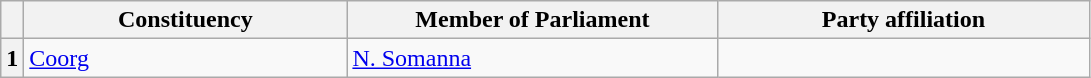<table class="wikitable sortable">
<tr style="text-align:center;">
<th></th>
<th style="width:13em">Constituency</th>
<th style="width:15em">Member of Parliament</th>
<th colspan="2" style="width:15em">Party affiliation</th>
</tr>
<tr>
<th>1</th>
<td><a href='#'>Coorg</a></td>
<td><a href='#'>N. Somanna</a></td>
<td></td>
</tr>
</table>
